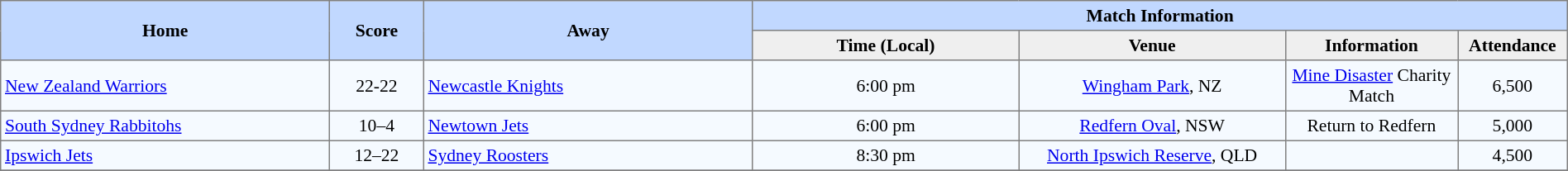<table border="1" cellpadding="3" cellspacing="0" style="border-collapse:collapse; font-size:90%; width:100%;">
<tr style="background:#c1d8ff;">
<th rowspan="2" style="width:21%;">Home</th>
<th rowspan="2" style="width:6%;">Score</th>
<th rowspan="2" style="width:21%;">Away</th>
<th colspan=6>Match Information</th>
</tr>
<tr style="background:#efefef;">
<th width=17%>Time (Local)</th>
<th width=17%>Venue</th>
<th width=11%>Information</th>
<th width=7%>Attendance</th>
</tr>
<tr style="text-align:center; background:#f5faff;">
<td align=left> <a href='#'>New Zealand Warriors</a></td>
<td>22-22</td>
<td align=left> <a href='#'>Newcastle Knights</a></td>
<td>6:00 pm</td>
<td><a href='#'>Wingham Park</a>, NZ</td>
<td><a href='#'>Mine Disaster</a> Charity Match</td>
<td>6,500</td>
</tr>
<tr style="text-align:center; background:#f5faff;">
<td align=left> <a href='#'>South Sydney Rabbitohs</a></td>
<td>10–4</td>
<td align=left> <a href='#'>Newtown Jets</a></td>
<td>6:00 pm</td>
<td><a href='#'>Redfern Oval</a>, NSW</td>
<td>Return to Redfern</td>
<td>5,000</td>
</tr>
<tr style="text-align:center; background:#f5faff;">
<td align=left> <a href='#'>Ipswich Jets</a></td>
<td>12–22</td>
<td align=left> <a href='#'>Sydney Roosters</a></td>
<td>8:30 pm</td>
<td><a href='#'>North Ipswich Reserve</a>, QLD</td>
<td></td>
<td>4,500</td>
</tr>
<tr style="text-align:center; background:#f5faff;">
</tr>
</table>
